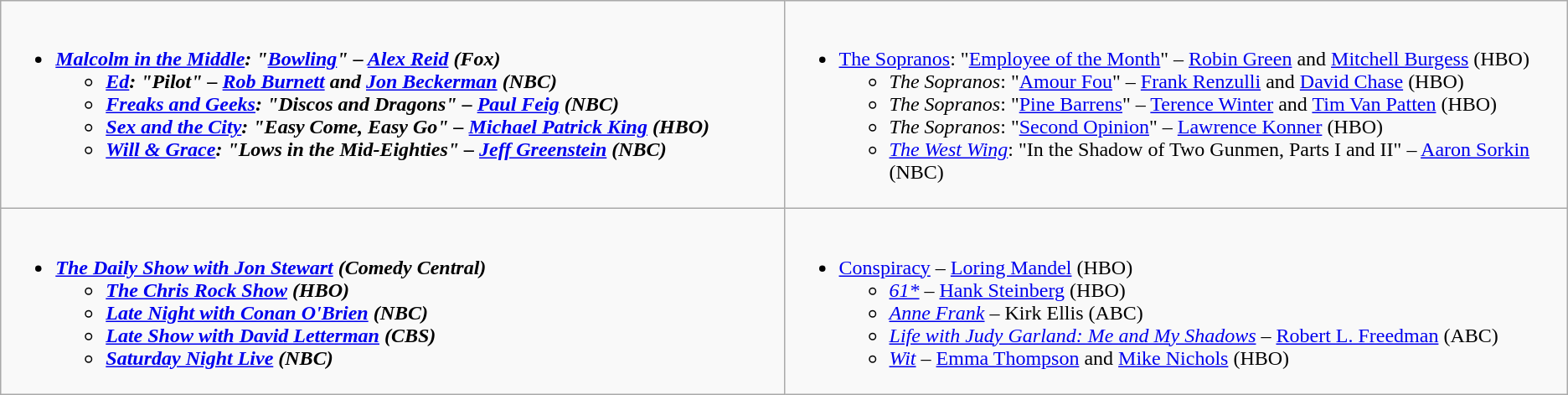<table class="wikitable">
<tr>
<td style="vertical-align:top;" width="50%"><br><ul><li><strong><em><a href='#'>Malcolm in the Middle</a><em>: "<a href='#'>Bowling</a>" – <a href='#'>Alex Reid</a> (Fox)<strong><ul><li></em><a href='#'>Ed</a><em>: "Pilot" – <a href='#'>Rob Burnett</a> and <a href='#'>Jon Beckerman</a> (NBC)</li><li></em><a href='#'>Freaks and Geeks</a><em>: "Discos and Dragons" – <a href='#'>Paul Feig</a> (NBC)</li><li></em><a href='#'>Sex and the City</a><em>: "Easy Come, Easy Go" – <a href='#'>Michael Patrick King</a> (HBO)</li><li></em><a href='#'>Will & Grace</a><em>: "Lows in the Mid-Eighties" – <a href='#'>Jeff Greenstein</a> (NBC)</li></ul></li></ul></td>
<td style="vertical-align:top;" width="50%"><br><ul><li></em></strong><a href='#'>The Sopranos</a></em>: "<a href='#'>Employee of the Month</a>" – <a href='#'>Robin Green</a> and <a href='#'>Mitchell Burgess</a> (HBO)</strong><ul><li><em>The Sopranos</em>: "<a href='#'>Amour Fou</a>" – <a href='#'>Frank Renzulli</a> and <a href='#'>David Chase</a> (HBO)</li><li><em>The Sopranos</em>: "<a href='#'>Pine Barrens</a>" – <a href='#'>Terence Winter</a> and <a href='#'>Tim Van Patten</a> (HBO)</li><li><em>The Sopranos</em>: "<a href='#'>Second Opinion</a>" – <a href='#'>Lawrence Konner</a> (HBO)</li><li><em><a href='#'>The West Wing</a></em>: "In the Shadow of Two Gunmen, Parts I and II" – <a href='#'>Aaron Sorkin</a> (NBC)</li></ul></li></ul></td>
</tr>
<tr>
<td style="vertical-align:top;" width="50%"><br><ul><li><strong><em><a href='#'>The Daily Show with Jon Stewart</a><em> (Comedy Central)<strong><ul><li></em><a href='#'>The Chris Rock Show</a><em> (HBO)</li><li></em><a href='#'>Late Night with Conan O'Brien</a><em> (NBC)</li><li></em><a href='#'>Late Show with David Letterman</a><em> (CBS)</li><li></em><a href='#'>Saturday Night Live</a><em> (NBC)</li></ul></li></ul></td>
<td style="vertical-align:top;" width="50%"><br><ul><li></em></strong><a href='#'>Conspiracy</a></em> – <a href='#'>Loring Mandel</a> (HBO)</strong><ul><li><em><a href='#'>61*</a></em> – <a href='#'>Hank Steinberg</a> (HBO)</li><li><em><a href='#'>Anne Frank</a></em> – Kirk Ellis (ABC)</li><li><em><a href='#'>Life with Judy Garland: Me and My Shadows</a></em> – <a href='#'>Robert L. Freedman</a> (ABC)</li><li><em><a href='#'>Wit</a></em> – <a href='#'>Emma Thompson</a> and <a href='#'>Mike Nichols</a> (HBO)</li></ul></li></ul></td>
</tr>
</table>
